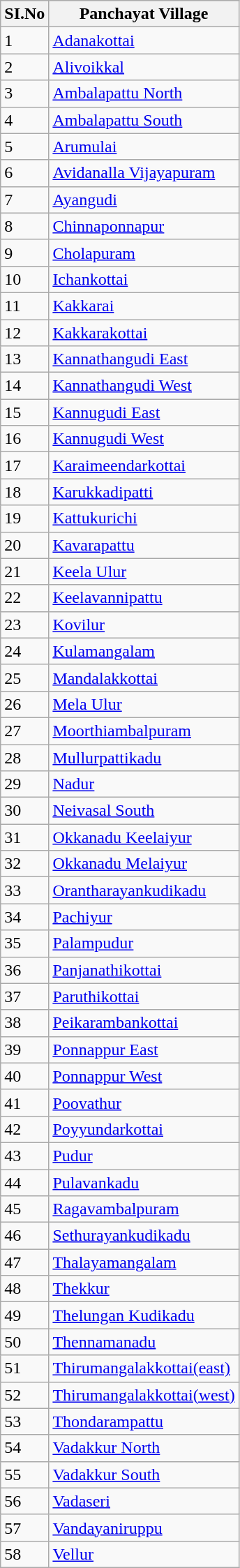<table class="wikitable sortable">
<tr>
<th>SI.No</th>
<th>Panchayat Village</th>
</tr>
<tr>
<td>1</td>
<td><a href='#'>Adanakottai</a></td>
</tr>
<tr>
<td>2</td>
<td><a href='#'>Alivoikkal</a></td>
</tr>
<tr>
<td>3</td>
<td><a href='#'>Ambalapattu North</a></td>
</tr>
<tr>
<td>4</td>
<td><a href='#'>Ambalapattu South</a></td>
</tr>
<tr>
<td>5</td>
<td><a href='#'>Arumulai</a></td>
</tr>
<tr>
<td>6</td>
<td><a href='#'>Avidanalla Vijayapuram</a></td>
</tr>
<tr>
<td>7</td>
<td><a href='#'>Ayangudi</a></td>
</tr>
<tr>
<td>8</td>
<td><a href='#'>Chinnaponnapur</a></td>
</tr>
<tr>
<td>9</td>
<td><a href='#'>Cholapuram</a></td>
</tr>
<tr>
<td>10</td>
<td><a href='#'>Ichankottai</a></td>
</tr>
<tr>
<td>11</td>
<td><a href='#'>Kakkarai</a></td>
</tr>
<tr>
<td>12</td>
<td><a href='#'>Kakkarakottai</a></td>
</tr>
<tr>
<td>13</td>
<td><a href='#'>Kannathangudi East</a></td>
</tr>
<tr>
<td>14</td>
<td><a href='#'>Kannathangudi West</a></td>
</tr>
<tr>
<td>15</td>
<td><a href='#'>Kannugudi East</a></td>
</tr>
<tr>
<td>16</td>
<td><a href='#'>Kannugudi West</a></td>
</tr>
<tr>
<td>17</td>
<td><a href='#'>Karaimeendarkottai</a></td>
</tr>
<tr>
<td>18</td>
<td><a href='#'>Karukkadipatti</a></td>
</tr>
<tr>
<td>19</td>
<td><a href='#'>Kattukurichi</a></td>
</tr>
<tr>
<td>20</td>
<td><a href='#'>Kavarapattu</a></td>
</tr>
<tr>
<td>21</td>
<td><a href='#'>Keela Ulur</a></td>
</tr>
<tr>
<td>22</td>
<td><a href='#'>Keelavannipattu</a></td>
</tr>
<tr>
<td>23</td>
<td><a href='#'>Kovilur</a></td>
</tr>
<tr>
<td>24</td>
<td><a href='#'>Kulamangalam</a></td>
</tr>
<tr>
<td>25</td>
<td><a href='#'>Mandalakkottai</a></td>
</tr>
<tr>
<td>26</td>
<td><a href='#'>Mela Ulur</a></td>
</tr>
<tr>
<td>27</td>
<td><a href='#'>Moorthiambalpuram</a></td>
</tr>
<tr>
<td>28</td>
<td><a href='#'>Mullurpattikadu</a></td>
</tr>
<tr>
<td>29</td>
<td><a href='#'>Nadur</a></td>
</tr>
<tr>
<td>30</td>
<td><a href='#'>Neivasal South</a></td>
</tr>
<tr>
<td>31</td>
<td><a href='#'>Okkanadu Keelaiyur</a></td>
</tr>
<tr>
<td>32</td>
<td><a href='#'>Okkanadu Melaiyur</a></td>
</tr>
<tr>
<td>33</td>
<td><a href='#'>Orantharayankudikadu</a></td>
</tr>
<tr>
<td>34</td>
<td><a href='#'>Pachiyur</a></td>
</tr>
<tr>
<td>35</td>
<td><a href='#'>Palampudur</a></td>
</tr>
<tr>
<td>36</td>
<td><a href='#'>Panjanathikottai</a></td>
</tr>
<tr>
<td>37</td>
<td><a href='#'>Paruthikottai</a></td>
</tr>
<tr>
<td>38</td>
<td><a href='#'>Peikarambankottai</a></td>
</tr>
<tr>
<td>39</td>
<td><a href='#'>Ponnappur East</a></td>
</tr>
<tr>
<td>40</td>
<td><a href='#'>Ponnappur West</a></td>
</tr>
<tr>
<td>41</td>
<td><a href='#'>Poovathur</a></td>
</tr>
<tr>
<td>42</td>
<td><a href='#'>Poyyundarkottai</a></td>
</tr>
<tr>
<td>43</td>
<td><a href='#'>Pudur</a></td>
</tr>
<tr>
<td>44</td>
<td><a href='#'>Pulavankadu</a></td>
</tr>
<tr>
<td>45</td>
<td><a href='#'>Ragavambalpuram</a></td>
</tr>
<tr>
<td>46</td>
<td><a href='#'>Sethurayankudikadu</a></td>
</tr>
<tr>
<td>47</td>
<td><a href='#'>Thalayamangalam</a></td>
</tr>
<tr>
<td>48</td>
<td><a href='#'>Thekkur</a></td>
</tr>
<tr>
<td>49</td>
<td><a href='#'>Thelungan Kudikadu</a></td>
</tr>
<tr>
<td>50</td>
<td><a href='#'>Thennamanadu</a></td>
</tr>
<tr>
<td>51</td>
<td><a href='#'>Thirumangalakkottai(east)</a></td>
</tr>
<tr>
<td>52</td>
<td><a href='#'>Thirumangalakkottai(west)</a></td>
</tr>
<tr>
<td>53</td>
<td><a href='#'>Thondarampattu</a></td>
</tr>
<tr>
<td>54</td>
<td><a href='#'>Vadakkur North</a></td>
</tr>
<tr>
<td>55</td>
<td><a href='#'>Vadakkur South</a></td>
</tr>
<tr>
<td>56</td>
<td><a href='#'>Vadaseri</a></td>
</tr>
<tr>
<td>57</td>
<td><a href='#'>Vandayaniruppu</a></td>
</tr>
<tr>
<td>58</td>
<td><a href='#'>Vellur</a></td>
</tr>
</table>
